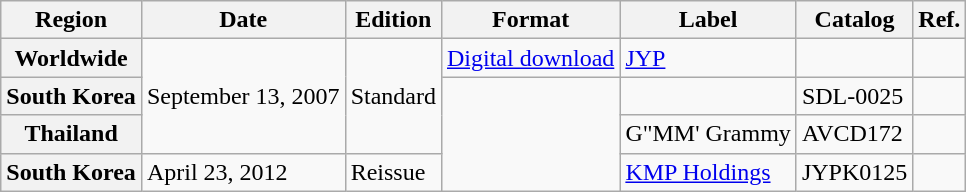<table class="wikitable plainrowheaders">
<tr>
<th>Region</th>
<th>Date</th>
<th>Edition</th>
<th>Format</th>
<th>Label</th>
<th>Catalog</th>
<th>Ref.</th>
</tr>
<tr>
<th scope="row">Worldwide</th>
<td rowspan="3">September 13, 2007</td>
<td rowspan="3">Standard</td>
<td><a href='#'>Digital download</a></td>
<td><a href='#'>JYP</a></td>
<td></td>
<td></td>
</tr>
<tr>
<th scope="row">South Korea</th>
<td rowspan="3"></td>
<td></td>
<td>SDL-0025</td>
<td></td>
</tr>
<tr>
<th scope="row">Thailand</th>
<td>G"MM' Grammy</td>
<td>AVCD172</td>
<td></td>
</tr>
<tr>
<th scope="row">South Korea</th>
<td>April 23, 2012</td>
<td>Reissue</td>
<td><a href='#'>KMP Holdings</a></td>
<td>JYPK0125</td>
<td></td>
</tr>
</table>
